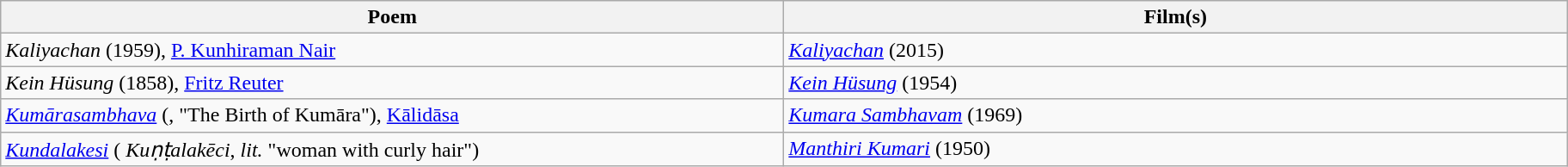<table class="wikitable">
<tr>
<th width="600">Poem</th>
<th width="600">Film(s)</th>
</tr>
<tr>
<td><em>Kaliyachan</em> (1959), <a href='#'>P. Kunhiraman Nair</a></td>
<td><em><a href='#'>Kaliyachan</a></em> (2015)</td>
</tr>
<tr>
<td><em>Kein Hüsung</em> (1858), <a href='#'>Fritz Reuter</a></td>
<td><em><a href='#'>Kein Hüsung</a></em> (1954)</td>
</tr>
<tr>
<td><em><a href='#'>Kumārasambhava</a></em> (, "The Birth of Kumāra"), <a href='#'>Kālidāsa</a></td>
<td><em><a href='#'>Kumara Sambhavam</a></em> (1969)</td>
</tr>
<tr>
<td><em><a href='#'>Kundalakesi</a></em> ( <em>Kuṇṭalakēci</em>, <em>lit.</em> "woman with curly hair")</td>
<td><em><a href='#'>Manthiri Kumari</a></em> (1950)</td>
</tr>
</table>
